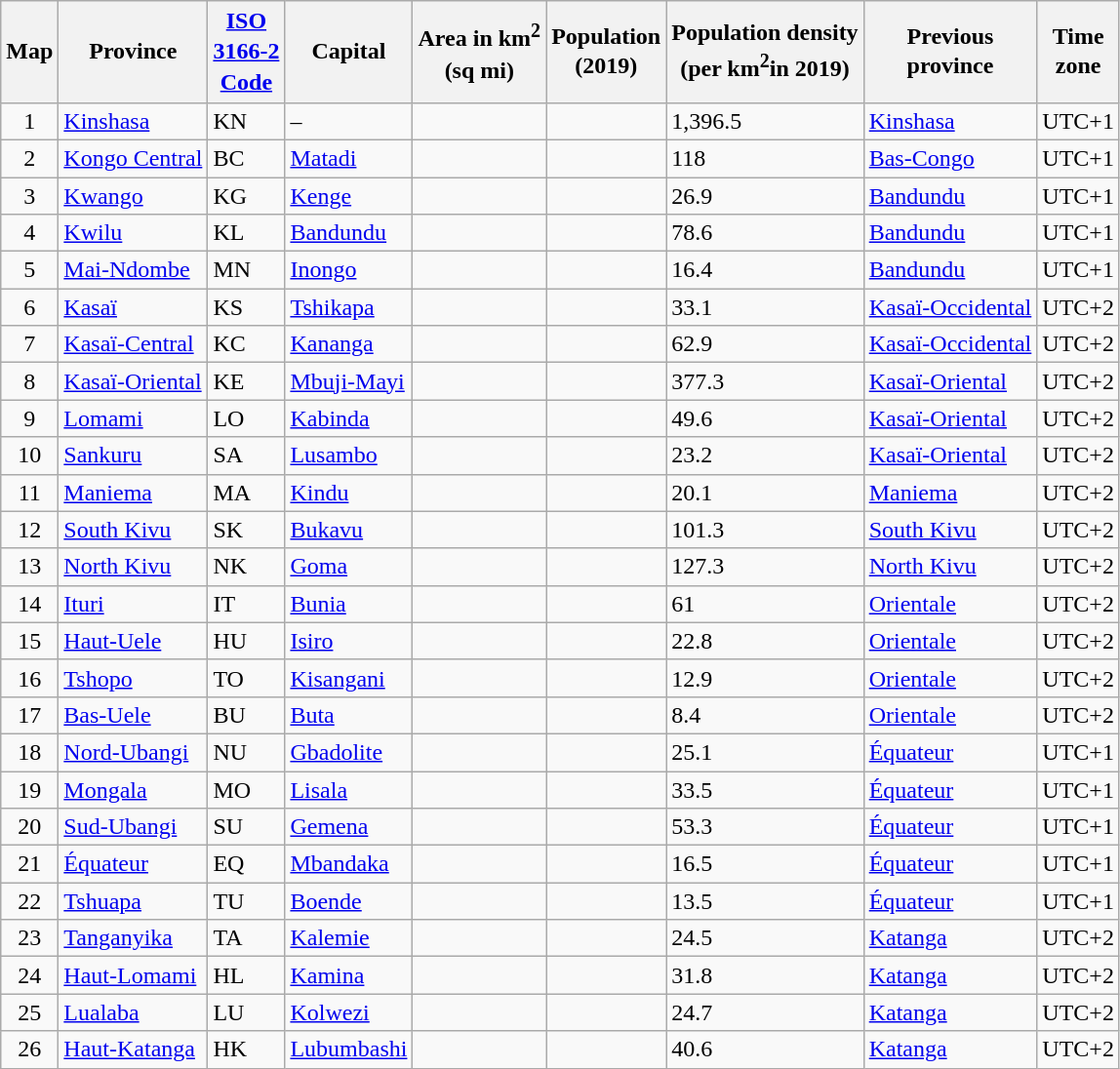<table class="wikitable sortable">
<tr style=line-height:1.3>
<th>Map</th>
<th>Province</th>
<th><a href='#'>ISO<br>3166-2<br>Code</a></th>
<th>Capital</th>
<th>Area in km<sup>2</sup><br>(sq mi)</th>
<th>Population<br>(2019)</th>
<th><strong>Population density</strong><br><strong>(per km</strong><sup>2</sup><strong>in 2019)</strong></th>
<th>Previous<br>province</th>
<th>Time<br>zone</th>
</tr>
<tr>
<td align=center>1</td>
<td><a href='#'>Kinshasa</a></td>
<td>KN</td>
<td>–</td>
<td align=right></td>
<td align=right></td>
<td>1,396.5</td>
<td><a href='#'>Kinshasa</a></td>
<td>UTC+1</td>
</tr>
<tr>
<td align=center>2</td>
<td><a href='#'>Kongo Central</a></td>
<td>BC</td>
<td><a href='#'>Matadi</a></td>
<td align=right></td>
<td align=right></td>
<td>118</td>
<td><a href='#'>Bas-Congo</a></td>
<td>UTC+1</td>
</tr>
<tr>
<td align=center>3</td>
<td><a href='#'>Kwango</a></td>
<td>KG</td>
<td><a href='#'>Kenge</a></td>
<td align=right></td>
<td align=right></td>
<td>26.9</td>
<td><a href='#'>Bandundu</a></td>
<td>UTC+1</td>
</tr>
<tr>
<td align=center>4</td>
<td><a href='#'>Kwilu</a></td>
<td>KL</td>
<td><a href='#'>Bandundu</a></td>
<td align=right></td>
<td align=right></td>
<td>78.6</td>
<td><a href='#'>Bandundu</a></td>
<td>UTC+1</td>
</tr>
<tr>
<td align=center>5</td>
<td><a href='#'>Mai-Ndombe</a></td>
<td>MN</td>
<td><a href='#'>Inongo</a></td>
<td align=right></td>
<td align=right></td>
<td>16.4</td>
<td><a href='#'>Bandundu</a></td>
<td>UTC+1</td>
</tr>
<tr>
<td align=center>6</td>
<td><a href='#'>Kasaï</a></td>
<td>KS</td>
<td><a href='#'>Tshikapa</a></td>
<td align=right></td>
<td align=right></td>
<td>33.1</td>
<td><a href='#'>Kasaï-Occidental</a></td>
<td>UTC+2</td>
</tr>
<tr>
<td align=center>7</td>
<td><a href='#'>Kasaï-Central</a></td>
<td>KC</td>
<td><a href='#'>Kananga</a></td>
<td align=right></td>
<td align=right></td>
<td>62.9</td>
<td><a href='#'>Kasaï-Occidental</a></td>
<td>UTC+2</td>
</tr>
<tr>
<td align=center>8</td>
<td><a href='#'>Kasaï-Oriental</a></td>
<td>KE</td>
<td><a href='#'>Mbuji-Mayi</a></td>
<td align=right></td>
<td align=right></td>
<td>377.3</td>
<td><a href='#'>Kasaï-Oriental</a></td>
<td>UTC+2</td>
</tr>
<tr>
<td align=center>9</td>
<td><a href='#'>Lomami</a></td>
<td>LO</td>
<td><a href='#'>Kabinda</a></td>
<td align=right></td>
<td align=right></td>
<td>49.6</td>
<td><a href='#'>Kasaï-Oriental</a></td>
<td>UTC+2</td>
</tr>
<tr>
<td align=center>10</td>
<td><a href='#'>Sankuru</a></td>
<td>SA</td>
<td><a href='#'>Lusambo</a></td>
<td align=right></td>
<td align=right></td>
<td>23.2</td>
<td><a href='#'>Kasaï-Oriental</a></td>
<td>UTC+2</td>
</tr>
<tr>
<td align=center>11</td>
<td><a href='#'>Maniema</a></td>
<td>MA</td>
<td><a href='#'>Kindu</a></td>
<td align=right></td>
<td align=right></td>
<td>20.1</td>
<td><a href='#'>Maniema</a></td>
<td>UTC+2</td>
</tr>
<tr>
<td align=center>12</td>
<td><a href='#'>South Kivu</a></td>
<td>SK</td>
<td><a href='#'>Bukavu</a></td>
<td align=right></td>
<td align=right></td>
<td>101.3</td>
<td><a href='#'>South Kivu</a></td>
<td>UTC+2</td>
</tr>
<tr>
<td align=center>13</td>
<td><a href='#'>North Kivu</a></td>
<td>NK</td>
<td><a href='#'>Goma</a></td>
<td align=right></td>
<td align=right></td>
<td>127.3</td>
<td><a href='#'>North Kivu</a></td>
<td>UTC+2</td>
</tr>
<tr>
<td align=center>14</td>
<td><a href='#'>Ituri</a></td>
<td>IT</td>
<td><a href='#'>Bunia</a></td>
<td align=right></td>
<td align=right></td>
<td>61</td>
<td><a href='#'>Orientale</a></td>
<td>UTC+2</td>
</tr>
<tr>
<td align=center>15</td>
<td><a href='#'>Haut-Uele</a></td>
<td>HU</td>
<td><a href='#'>Isiro</a></td>
<td align=right></td>
<td align=right></td>
<td>22.8</td>
<td><a href='#'>Orientale</a></td>
<td>UTC+2</td>
</tr>
<tr>
<td align=center>16</td>
<td><a href='#'>Tshopo</a></td>
<td>TO</td>
<td><a href='#'>Kisangani</a></td>
<td align=right></td>
<td align=right></td>
<td>12.9</td>
<td><a href='#'>Orientale</a></td>
<td>UTC+2</td>
</tr>
<tr>
<td align=center>17</td>
<td><a href='#'>Bas-Uele</a></td>
<td>BU</td>
<td><a href='#'>Buta</a></td>
<td align=right></td>
<td align=right></td>
<td>8.4</td>
<td><a href='#'>Orientale</a></td>
<td>UTC+2</td>
</tr>
<tr>
<td align=center>18</td>
<td><a href='#'>Nord-Ubangi</a></td>
<td>NU</td>
<td><a href='#'>Gbadolite</a></td>
<td align=right></td>
<td align=right></td>
<td>25.1</td>
<td><a href='#'>Équateur</a></td>
<td>UTC+1</td>
</tr>
<tr>
<td align=center>19</td>
<td><a href='#'>Mongala</a></td>
<td>MO</td>
<td><a href='#'>Lisala</a></td>
<td align=right></td>
<td align=right></td>
<td>33.5</td>
<td><a href='#'>Équateur</a></td>
<td>UTC+1</td>
</tr>
<tr>
<td align=center>20</td>
<td><a href='#'>Sud-Ubangi</a></td>
<td>SU</td>
<td><a href='#'>Gemena</a></td>
<td align=right></td>
<td align=right></td>
<td>53.3</td>
<td><a href='#'>Équateur</a></td>
<td>UTC+1</td>
</tr>
<tr>
<td align=center>21</td>
<td><a href='#'>Équateur</a></td>
<td>EQ</td>
<td><a href='#'>Mbandaka</a></td>
<td align=right></td>
<td align=right></td>
<td>16.5</td>
<td><a href='#'>Équateur</a></td>
<td>UTC+1</td>
</tr>
<tr>
<td align=center>22</td>
<td><a href='#'>Tshuapa</a></td>
<td>TU</td>
<td><a href='#'>Boende</a></td>
<td align=right></td>
<td align=right></td>
<td>13.5</td>
<td><a href='#'>Équateur</a></td>
<td>UTC+1</td>
</tr>
<tr>
<td align=center>23</td>
<td><a href='#'>Tanganyika</a></td>
<td>TA</td>
<td><a href='#'>Kalemie</a></td>
<td align=right></td>
<td align=right></td>
<td>24.5</td>
<td><a href='#'>Katanga</a></td>
<td>UTC+2</td>
</tr>
<tr>
<td align=center>24</td>
<td><a href='#'>Haut-Lomami</a></td>
<td>HL</td>
<td><a href='#'>Kamina</a></td>
<td align=right></td>
<td align=right></td>
<td>31.8</td>
<td><a href='#'>Katanga</a></td>
<td>UTC+2</td>
</tr>
<tr>
<td align=center>25</td>
<td><a href='#'>Lualaba</a></td>
<td>LU</td>
<td><a href='#'>Kolwezi</a></td>
<td align=right></td>
<td align=right></td>
<td>24.7</td>
<td><a href='#'>Katanga</a></td>
<td>UTC+2</td>
</tr>
<tr>
<td align=center>26</td>
<td><a href='#'>Haut-Katanga</a></td>
<td>HK</td>
<td><a href='#'>Lubumbashi</a></td>
<td align=right></td>
<td align=right></td>
<td>40.6</td>
<td><a href='#'>Katanga</a></td>
<td>UTC+2</td>
</tr>
</table>
